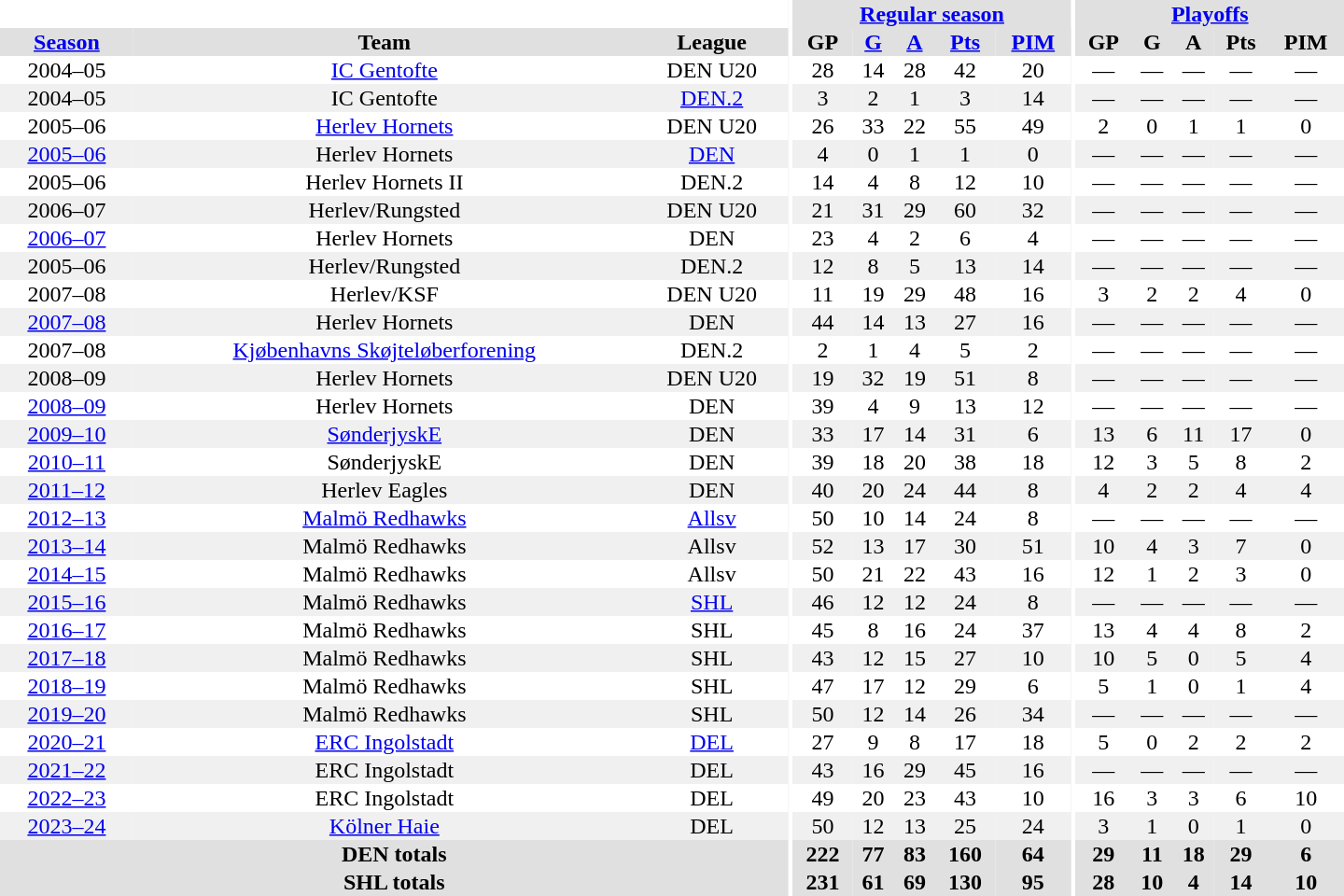<table border="0" cellpadding="1" cellspacing="0" style="text-align:center; width:60em">
<tr bgcolor="#e0e0e0">
<th colspan="3" bgcolor="#ffffff"></th>
<th rowspan="99" bgcolor="#ffffff"></th>
<th colspan="5"><a href='#'>Regular season</a></th>
<th rowspan="99" bgcolor="#ffffff"></th>
<th colspan="5"><a href='#'>Playoffs</a></th>
</tr>
<tr bgcolor="#e0e0e0">
<th><a href='#'>Season</a></th>
<th>Team</th>
<th>League</th>
<th>GP</th>
<th><a href='#'>G</a></th>
<th><a href='#'>A</a></th>
<th><a href='#'>Pts</a></th>
<th><a href='#'>PIM</a></th>
<th>GP</th>
<th>G</th>
<th>A</th>
<th>Pts</th>
<th>PIM</th>
</tr>
<tr>
<td>2004–05</td>
<td><a href='#'>IC Gentofte</a></td>
<td>DEN U20</td>
<td>28</td>
<td>14</td>
<td>28</td>
<td>42</td>
<td>20</td>
<td>—</td>
<td>—</td>
<td>—</td>
<td>—</td>
<td>—</td>
</tr>
<tr bgcolor="#f0f0f0">
<td>2004–05</td>
<td>IC Gentofte</td>
<td><a href='#'>DEN.2</a></td>
<td>3</td>
<td>2</td>
<td>1</td>
<td>3</td>
<td>14</td>
<td>—</td>
<td>—</td>
<td>—</td>
<td>—</td>
<td>—</td>
</tr>
<tr>
<td>2005–06</td>
<td><a href='#'>Herlev Hornets</a></td>
<td>DEN U20</td>
<td>26</td>
<td>33</td>
<td>22</td>
<td>55</td>
<td>49</td>
<td>2</td>
<td>0</td>
<td>1</td>
<td>1</td>
<td>0</td>
</tr>
<tr bgcolor="#f0f0f0">
<td><a href='#'>2005–06</a></td>
<td>Herlev Hornets</td>
<td><a href='#'>DEN</a></td>
<td>4</td>
<td>0</td>
<td>1</td>
<td>1</td>
<td>0</td>
<td>—</td>
<td>—</td>
<td>—</td>
<td>—</td>
<td>—</td>
</tr>
<tr>
<td>2005–06</td>
<td>Herlev Hornets II</td>
<td>DEN.2</td>
<td>14</td>
<td>4</td>
<td>8</td>
<td>12</td>
<td>10</td>
<td>—</td>
<td>—</td>
<td>—</td>
<td>—</td>
<td>—</td>
</tr>
<tr bgcolor="#f0f0f0">
<td>2006–07</td>
<td>Herlev/Rungsted</td>
<td>DEN U20</td>
<td>21</td>
<td>31</td>
<td>29</td>
<td>60</td>
<td>32</td>
<td>—</td>
<td>—</td>
<td>—</td>
<td>—</td>
<td>—</td>
</tr>
<tr>
<td><a href='#'>2006–07</a></td>
<td>Herlev Hornets</td>
<td>DEN</td>
<td>23</td>
<td>4</td>
<td>2</td>
<td>6</td>
<td>4</td>
<td>—</td>
<td>—</td>
<td>—</td>
<td>—</td>
<td>—</td>
</tr>
<tr bgcolor="#f0f0f0">
<td>2005–06</td>
<td>Herlev/Rungsted</td>
<td>DEN.2</td>
<td>12</td>
<td>8</td>
<td>5</td>
<td>13</td>
<td>14</td>
<td>—</td>
<td>—</td>
<td>—</td>
<td>—</td>
<td>—</td>
</tr>
<tr>
<td>2007–08</td>
<td>Herlev/KSF</td>
<td>DEN U20</td>
<td>11</td>
<td>19</td>
<td>29</td>
<td>48</td>
<td>16</td>
<td>3</td>
<td>2</td>
<td>2</td>
<td>4</td>
<td>0</td>
</tr>
<tr bgcolor="#f0f0f0">
<td><a href='#'>2007–08</a></td>
<td>Herlev Hornets</td>
<td>DEN</td>
<td>44</td>
<td>14</td>
<td>13</td>
<td>27</td>
<td>16</td>
<td>—</td>
<td>—</td>
<td>—</td>
<td>—</td>
<td>—</td>
</tr>
<tr>
<td>2007–08</td>
<td><a href='#'>Kjøbenhavns Skøjteløberforening</a></td>
<td>DEN.2</td>
<td>2</td>
<td>1</td>
<td>4</td>
<td>5</td>
<td>2</td>
<td>—</td>
<td>—</td>
<td>—</td>
<td>—</td>
<td>—</td>
</tr>
<tr bgcolor="#f0f0f0">
<td>2008–09</td>
<td>Herlev Hornets</td>
<td>DEN U20</td>
<td>19</td>
<td>32</td>
<td>19</td>
<td>51</td>
<td>8</td>
<td>—</td>
<td>—</td>
<td>—</td>
<td>—</td>
<td>—</td>
</tr>
<tr>
<td><a href='#'>2008–09</a></td>
<td>Herlev Hornets</td>
<td>DEN</td>
<td>39</td>
<td>4</td>
<td>9</td>
<td>13</td>
<td>12</td>
<td>—</td>
<td>—</td>
<td>—</td>
<td>—</td>
<td>—</td>
</tr>
<tr bgcolor="#f0f0f0">
<td><a href='#'>2009–10</a></td>
<td><a href='#'>SønderjyskE</a></td>
<td>DEN</td>
<td>33</td>
<td>17</td>
<td>14</td>
<td>31</td>
<td>6</td>
<td>13</td>
<td>6</td>
<td>11</td>
<td>17</td>
<td>0</td>
</tr>
<tr>
<td><a href='#'>2010–11</a></td>
<td>SønderjyskE</td>
<td>DEN</td>
<td>39</td>
<td>18</td>
<td>20</td>
<td>38</td>
<td>18</td>
<td>12</td>
<td>3</td>
<td>5</td>
<td>8</td>
<td>2</td>
</tr>
<tr bgcolor="#f0f0f0">
<td><a href='#'>2011–12</a></td>
<td>Herlev Eagles</td>
<td>DEN</td>
<td>40</td>
<td>20</td>
<td>24</td>
<td>44</td>
<td>8</td>
<td>4</td>
<td>2</td>
<td>2</td>
<td>4</td>
<td>4</td>
</tr>
<tr>
<td><a href='#'>2012–13</a></td>
<td><a href='#'>Malmö Redhawks</a></td>
<td><a href='#'>Allsv</a></td>
<td>50</td>
<td>10</td>
<td>14</td>
<td>24</td>
<td>8</td>
<td>—</td>
<td>—</td>
<td>—</td>
<td>—</td>
<td>—</td>
</tr>
<tr bgcolor="#f0f0f0">
<td><a href='#'>2013–14</a></td>
<td>Malmö Redhawks</td>
<td>Allsv</td>
<td>52</td>
<td>13</td>
<td>17</td>
<td>30</td>
<td>51</td>
<td>10</td>
<td>4</td>
<td>3</td>
<td>7</td>
<td>0</td>
</tr>
<tr>
<td><a href='#'>2014–15</a></td>
<td>Malmö Redhawks</td>
<td>Allsv</td>
<td>50</td>
<td>21</td>
<td>22</td>
<td>43</td>
<td>16</td>
<td>12</td>
<td>1</td>
<td>2</td>
<td>3</td>
<td>0</td>
</tr>
<tr bgcolor="#f0f0f0">
<td><a href='#'>2015–16</a></td>
<td>Malmö Redhawks</td>
<td><a href='#'>SHL</a></td>
<td>46</td>
<td>12</td>
<td>12</td>
<td>24</td>
<td>8</td>
<td>—</td>
<td>—</td>
<td>—</td>
<td>—</td>
<td>—</td>
</tr>
<tr>
<td><a href='#'>2016–17</a></td>
<td>Malmö Redhawks</td>
<td>SHL</td>
<td>45</td>
<td>8</td>
<td>16</td>
<td>24</td>
<td>37</td>
<td>13</td>
<td>4</td>
<td>4</td>
<td>8</td>
<td>2</td>
</tr>
<tr bgcolor="#f0f0f0">
<td><a href='#'>2017–18</a></td>
<td>Malmö Redhawks</td>
<td>SHL</td>
<td>43</td>
<td>12</td>
<td>15</td>
<td>27</td>
<td>10</td>
<td>10</td>
<td>5</td>
<td>0</td>
<td>5</td>
<td>4</td>
</tr>
<tr>
<td><a href='#'>2018–19</a></td>
<td>Malmö Redhawks</td>
<td>SHL</td>
<td>47</td>
<td>17</td>
<td>12</td>
<td>29</td>
<td>6</td>
<td>5</td>
<td>1</td>
<td>0</td>
<td>1</td>
<td>4</td>
</tr>
<tr bgcolor="#f0f0f0">
<td><a href='#'>2019–20</a></td>
<td>Malmö Redhawks</td>
<td>SHL</td>
<td>50</td>
<td>12</td>
<td>14</td>
<td>26</td>
<td>34</td>
<td>—</td>
<td>—</td>
<td>—</td>
<td>—</td>
<td>—</td>
</tr>
<tr>
<td><a href='#'>2020–21</a></td>
<td><a href='#'>ERC Ingolstadt</a></td>
<td><a href='#'>DEL</a></td>
<td>27</td>
<td>9</td>
<td>8</td>
<td>17</td>
<td>18</td>
<td>5</td>
<td>0</td>
<td>2</td>
<td>2</td>
<td>2</td>
</tr>
<tr bgcolor="#f0f0f0">
<td><a href='#'>2021–22</a></td>
<td>ERC Ingolstadt</td>
<td>DEL</td>
<td>43</td>
<td>16</td>
<td>29</td>
<td>45</td>
<td>16</td>
<td>—</td>
<td>—</td>
<td>—</td>
<td>—</td>
<td>—</td>
</tr>
<tr>
<td><a href='#'>2022–23</a></td>
<td>ERC Ingolstadt</td>
<td>DEL</td>
<td>49</td>
<td>20</td>
<td>23</td>
<td>43</td>
<td>10</td>
<td>16</td>
<td>3</td>
<td>3</td>
<td>6</td>
<td>10</td>
</tr>
<tr bgcolor="#f0f0f0">
<td><a href='#'>2023–24</a></td>
<td><a href='#'>Kölner Haie</a></td>
<td>DEL</td>
<td>50</td>
<td>12</td>
<td>13</td>
<td>25</td>
<td>24</td>
<td>3</td>
<td>1</td>
<td>0</td>
<td>1</td>
<td>0</td>
</tr>
<tr bgcolor="#e0e0e0">
<th colspan="3">DEN totals</th>
<th>222</th>
<th>77</th>
<th>83</th>
<th>160</th>
<th>64</th>
<th>29</th>
<th>11</th>
<th>18</th>
<th>29</th>
<th>6</th>
</tr>
<tr bgcolor="#e0e0e0">
<th colspan="3">SHL totals</th>
<th>231</th>
<th>61</th>
<th>69</th>
<th>130</th>
<th>95</th>
<th>28</th>
<th>10</th>
<th>4</th>
<th>14</th>
<th>10</th>
</tr>
</table>
